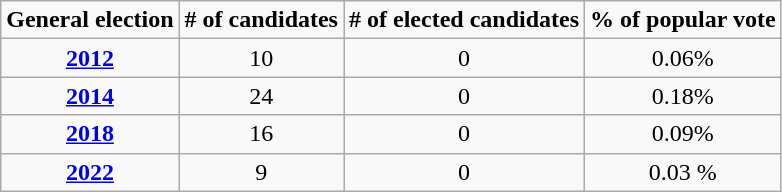<table class="wikitable">
<tr ---->
<td align="center"><strong>General election</strong></td>
<td align="center"><strong># of candidates</strong></td>
<td align="center"><strong># of elected candidates</strong></td>
<td align="center"><strong>% of popular vote</strong></td>
</tr>
<tr ---->
<td align="center"><strong><a href='#'>2012</a></strong></td>
<td align="center">10</td>
<td align="center">0</td>
<td align="center">0.06%</td>
</tr>
<tr ---->
<td align="center"><strong><a href='#'>2014</a></strong></td>
<td align="center">24</td>
<td align="center">0</td>
<td align="center">0.18%</td>
</tr>
<tr ---->
<td align="center"><strong><a href='#'>2018</a></strong></td>
<td align="center">16</td>
<td align="center">0</td>
<td align="center">0.09%</td>
</tr>
<tr ---->
<td align="center"><strong><a href='#'>2022</a></strong></td>
<td align="center">9</td>
<td align="center">0</td>
<td align="center">0.03 %</td>
</tr>
</table>
